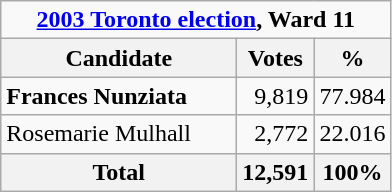<table class="wikitable" style="margin-bottom:0;">
<tr>
<td Colspan="3" align="center"><strong><a href='#'>2003 Toronto election</a>, Ward 11</strong></td>
</tr>
<tr>
<th bgcolor="#DDDDFF" width="150px">Candidate</th>
<th bgcolor="#DDDDFF">Votes</th>
<th bgcolor="#DDDDFF">%</th>
</tr>
<tr>
<td><strong>Frances Nunziata</strong></td>
<td align=right>9,819</td>
<td align=right>77.984</td>
</tr>
<tr>
<td>Rosemarie Mulhall</td>
<td align=right>2,772</td>
<td align=right>22.016</td>
</tr>
<tr>
<th>Total</th>
<th align=right>12,591</th>
<th align=right>100%</th>
</tr>
</table>
